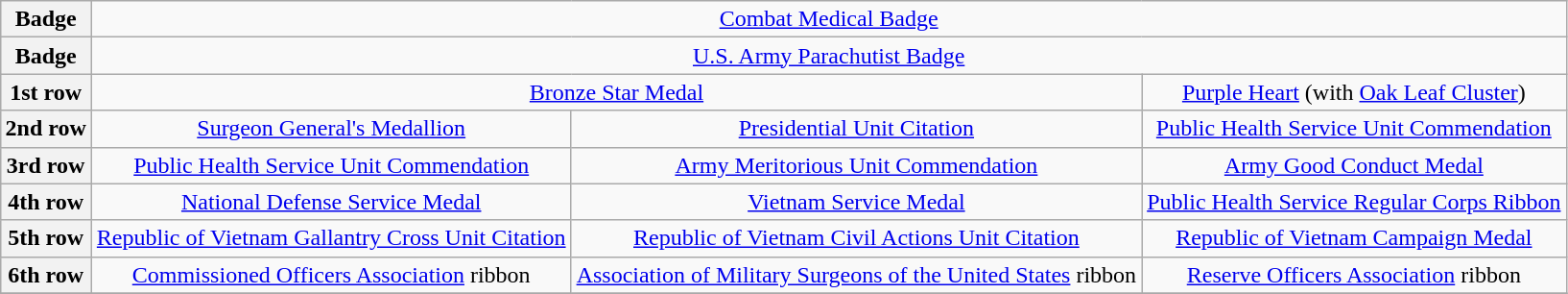<table class="wikitable" style="margin:1em auto; text-align:center;">
<tr>
<th>Badge</th>
<td align=center colspan="3"><a href='#'>Combat Medical Badge</a></td>
</tr>
<tr>
<th>Badge</th>
<td align=center colspan="3"><a href='#'>U.S. Army Parachutist Badge</a></td>
</tr>
<tr>
<th>1st row</th>
<td align=center colspan="2"><a href='#'>Bronze Star Medal</a></td>
<td align=center colspan="2"><a href='#'>Purple Heart</a> (with <a href='#'>Oak Leaf Cluster</a>)</td>
</tr>
<tr>
<th>2nd row</th>
<td><a href='#'>Surgeon General's Medallion</a></td>
<td><a href='#'>Presidential Unit Citation</a></td>
<td><a href='#'>Public Health Service Unit Commendation</a></td>
</tr>
<tr>
<th>3rd row</th>
<td><a href='#'>Public Health Service Unit Commendation</a></td>
<td><a href='#'>Army Meritorious Unit Commendation</a></td>
<td><a href='#'>Army Good Conduct Medal</a></td>
</tr>
<tr>
<th>4th row</th>
<td><a href='#'>National Defense Service Medal</a></td>
<td><a href='#'>Vietnam Service Medal</a></td>
<td><a href='#'>Public Health Service Regular Corps Ribbon</a></td>
</tr>
<tr>
<th>5th row</th>
<td><a href='#'>Republic of Vietnam Gallantry Cross Unit Citation</a></td>
<td><a href='#'>Republic of Vietnam Civil Actions Unit Citation</a></td>
<td><a href='#'>Republic of Vietnam Campaign Medal</a></td>
</tr>
<tr>
<th>6th row</th>
<td><a href='#'>Commissioned Officers Association</a> ribbon</td>
<td><a href='#'>Association of Military Surgeons of the United States</a> ribbon</td>
<td><a href='#'>Reserve Officers Association</a> ribbon</td>
</tr>
<tr>
</tr>
</table>
